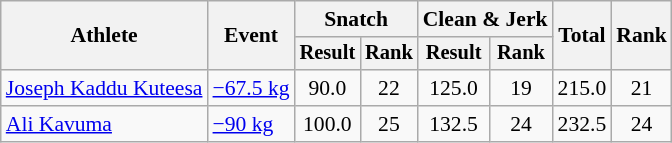<table class="wikitable" style="font-size:90%">
<tr>
<th rowspan="2">Athlete</th>
<th rowspan="2">Event</th>
<th colspan="2">Snatch</th>
<th colspan="2">Clean & Jerk</th>
<th rowspan="2">Total</th>
<th rowspan="2">Rank</th>
</tr>
<tr style="font-size:95%">
<th>Result</th>
<th>Rank</th>
<th>Result</th>
<th>Rank</th>
</tr>
<tr align=center>
<td align=left><a href='#'>Joseph Kaddu Kuteesa</a></td>
<td align=left><a href='#'>−67.5 kg</a></td>
<td>90.0</td>
<td>22</td>
<td>125.0</td>
<td>19</td>
<td>215.0</td>
<td>21</td>
</tr>
<tr align=center>
<td align=left><a href='#'>Ali Kavuma</a></td>
<td align=left><a href='#'>−90 kg</a></td>
<td>100.0</td>
<td>25</td>
<td>132.5</td>
<td>24</td>
<td>232.5</td>
<td>24</td>
</tr>
</table>
